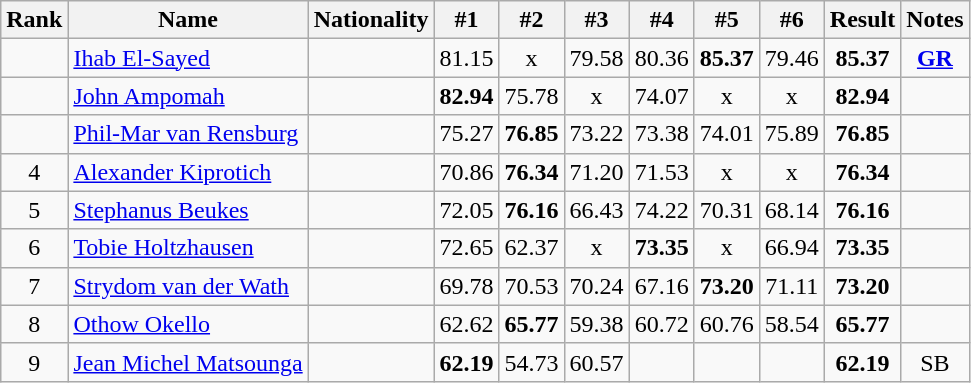<table class="wikitable sortable" style="text-align:center">
<tr>
<th>Rank</th>
<th>Name</th>
<th>Nationality</th>
<th>#1</th>
<th>#2</th>
<th>#3</th>
<th>#4</th>
<th>#5</th>
<th>#6</th>
<th>Result</th>
<th>Notes</th>
</tr>
<tr>
<td></td>
<td align=left><a href='#'>Ihab El-Sayed</a></td>
<td align=left></td>
<td>81.15</td>
<td>x</td>
<td>79.58</td>
<td>80.36</td>
<td><strong>85.37</strong></td>
<td>79.46</td>
<td><strong>85.37</strong></td>
<td><strong><a href='#'>GR</a></strong></td>
</tr>
<tr>
<td></td>
<td align=left><a href='#'>John Ampomah</a></td>
<td align=left></td>
<td><strong>82.94</strong></td>
<td>75.78</td>
<td>x</td>
<td>74.07</td>
<td>x</td>
<td>x</td>
<td><strong>82.94</strong></td>
<td></td>
</tr>
<tr>
<td></td>
<td align=left><a href='#'>Phil-Mar van Rensburg</a></td>
<td align=left></td>
<td>75.27</td>
<td><strong>76.85</strong></td>
<td>73.22</td>
<td>73.38</td>
<td>74.01</td>
<td>75.89</td>
<td><strong>76.85</strong></td>
<td></td>
</tr>
<tr>
<td>4</td>
<td align=left><a href='#'>Alexander Kiprotich</a></td>
<td align=left></td>
<td>70.86</td>
<td><strong>76.34</strong></td>
<td>71.20</td>
<td>71.53</td>
<td>x</td>
<td>x</td>
<td><strong>76.34</strong></td>
<td></td>
</tr>
<tr>
<td>5</td>
<td align=left><a href='#'>Stephanus Beukes</a></td>
<td align=left></td>
<td>72.05</td>
<td><strong>76.16</strong></td>
<td>66.43</td>
<td>74.22</td>
<td>70.31</td>
<td>68.14</td>
<td><strong>76.16</strong></td>
<td></td>
</tr>
<tr>
<td>6</td>
<td align=left><a href='#'>Tobie Holtzhausen</a></td>
<td align=left></td>
<td>72.65</td>
<td>62.37</td>
<td>x</td>
<td><strong>73.35</strong></td>
<td>x</td>
<td>66.94</td>
<td><strong>73.35</strong></td>
<td></td>
</tr>
<tr>
<td>7</td>
<td align=left><a href='#'>Strydom van der Wath</a></td>
<td align=left></td>
<td>69.78</td>
<td>70.53</td>
<td>70.24</td>
<td>67.16</td>
<td><strong>73.20</strong></td>
<td>71.11</td>
<td><strong>73.20</strong></td>
<td></td>
</tr>
<tr>
<td>8</td>
<td align=left><a href='#'>Othow Okello</a></td>
<td align=left></td>
<td>62.62</td>
<td><strong>65.77</strong></td>
<td>59.38</td>
<td>60.72</td>
<td>60.76</td>
<td>58.54</td>
<td><strong>65.77</strong></td>
<td></td>
</tr>
<tr>
<td>9</td>
<td align=left><a href='#'>Jean Michel Matsounga</a></td>
<td align=left></td>
<td><strong>62.19</strong></td>
<td>54.73</td>
<td>60.57</td>
<td></td>
<td></td>
<td></td>
<td><strong>62.19</strong></td>
<td>SB</td>
</tr>
</table>
